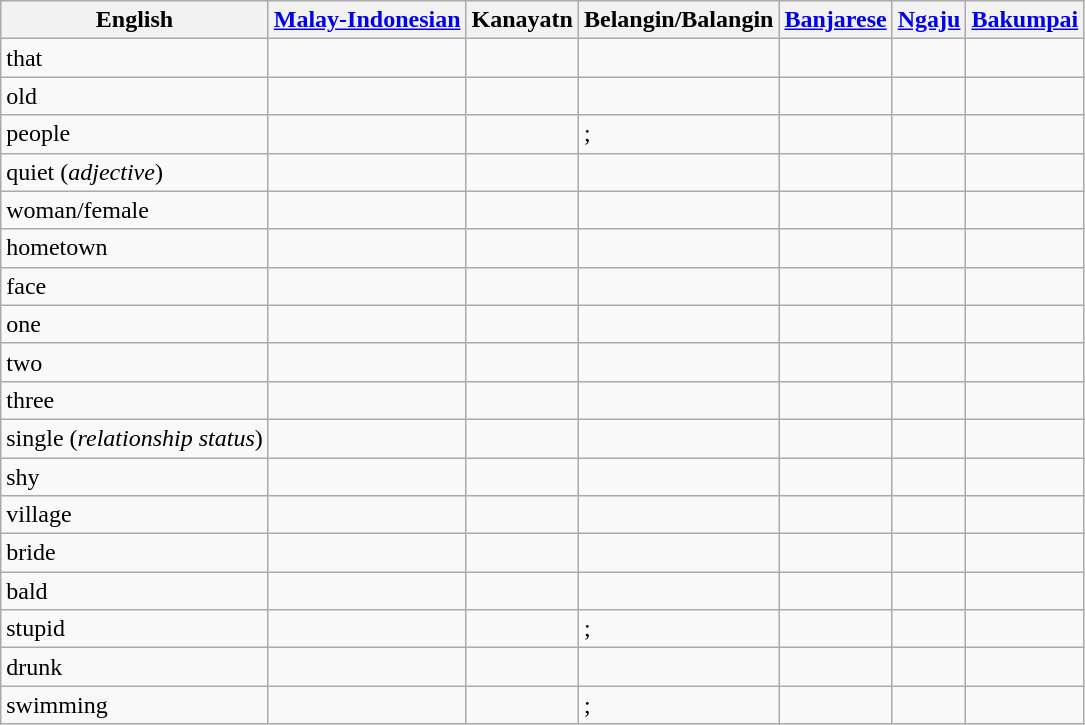<table class="wikitable">
<tr>
<th>English</th>
<th><a href='#'>Malay-Indonesian</a></th>
<th>Kanayatn</th>
<th>Belangin/Balangin</th>
<th><a href='#'>Banjarese</a></th>
<th><a href='#'>Ngaju</a></th>
<th><a href='#'>Bakumpai</a></th>
</tr>
<tr>
<td>that</td>
<td></td>
<td></td>
<td></td>
<td></td>
<td></td>
<td></td>
</tr>
<tr>
<td>old</td>
<td></td>
<td></td>
<td></td>
<td></td>
<td></td>
<td></td>
</tr>
<tr>
<td>people</td>
<td></td>
<td></td>
<td>; </td>
<td></td>
<td></td>
<td></td>
</tr>
<tr>
<td>quiet (<em>adjective</em>)</td>
<td></td>
<td></td>
<td></td>
<td></td>
<td></td>
<td></td>
</tr>
<tr>
<td>woman/female</td>
<td></td>
<td></td>
<td></td>
<td></td>
<td></td>
<td></td>
</tr>
<tr>
<td>hometown</td>
<td></td>
<td></td>
<td></td>
<td></td>
<td></td>
<td></td>
</tr>
<tr>
<td>face</td>
<td></td>
<td></td>
<td></td>
<td></td>
<td></td>
<td></td>
</tr>
<tr>
<td>one</td>
<td></td>
<td></td>
<td></td>
<td></td>
<td></td>
<td></td>
</tr>
<tr>
<td>two</td>
<td></td>
<td></td>
<td></td>
<td></td>
<td></td>
<td></td>
</tr>
<tr>
<td>three</td>
<td></td>
<td></td>
<td></td>
<td></td>
<td></td>
<td></td>
</tr>
<tr>
<td>single (<em>relationship status</em>)</td>
<td></td>
<td></td>
<td></td>
<td></td>
<td></td>
<td></td>
</tr>
<tr>
<td>shy</td>
<td></td>
<td></td>
<td></td>
<td></td>
<td></td>
<td></td>
</tr>
<tr>
<td>village</td>
<td></td>
<td></td>
<td></td>
<td></td>
<td></td>
<td></td>
</tr>
<tr>
<td>bride</td>
<td></td>
<td></td>
<td></td>
<td></td>
<td></td>
<td></td>
</tr>
<tr>
<td>bald</td>
<td></td>
<td></td>
<td></td>
<td></td>
<td></td>
<td></td>
</tr>
<tr>
<td>stupid</td>
<td></td>
<td></td>
<td>; </td>
<td></td>
<td></td>
<td></td>
</tr>
<tr>
<td>drunk</td>
<td></td>
<td></td>
<td></td>
<td></td>
<td></td>
<td></td>
</tr>
<tr>
<td>swimming</td>
<td></td>
<td></td>
<td>; </td>
<td></td>
<td></td>
<td></td>
</tr>
</table>
